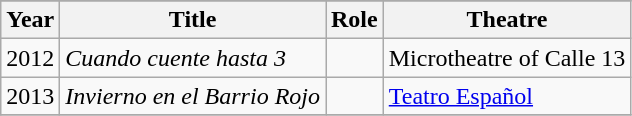<table class="wikitable">
<tr>
</tr>
<tr>
<th>Year</th>
<th>Title</th>
<th>Role</th>
<th>Theatre</th>
</tr>
<tr>
<td>2012</td>
<td><em>Cuando cuente hasta 3</em></td>
<td></td>
<td>Microtheatre of Calle 13</td>
</tr>
<tr>
<td>2013</td>
<td><em>Invierno en el Barrio Rojo</em></td>
<td></td>
<td><a href='#'>Teatro Español</a></td>
</tr>
<tr>
</tr>
</table>
